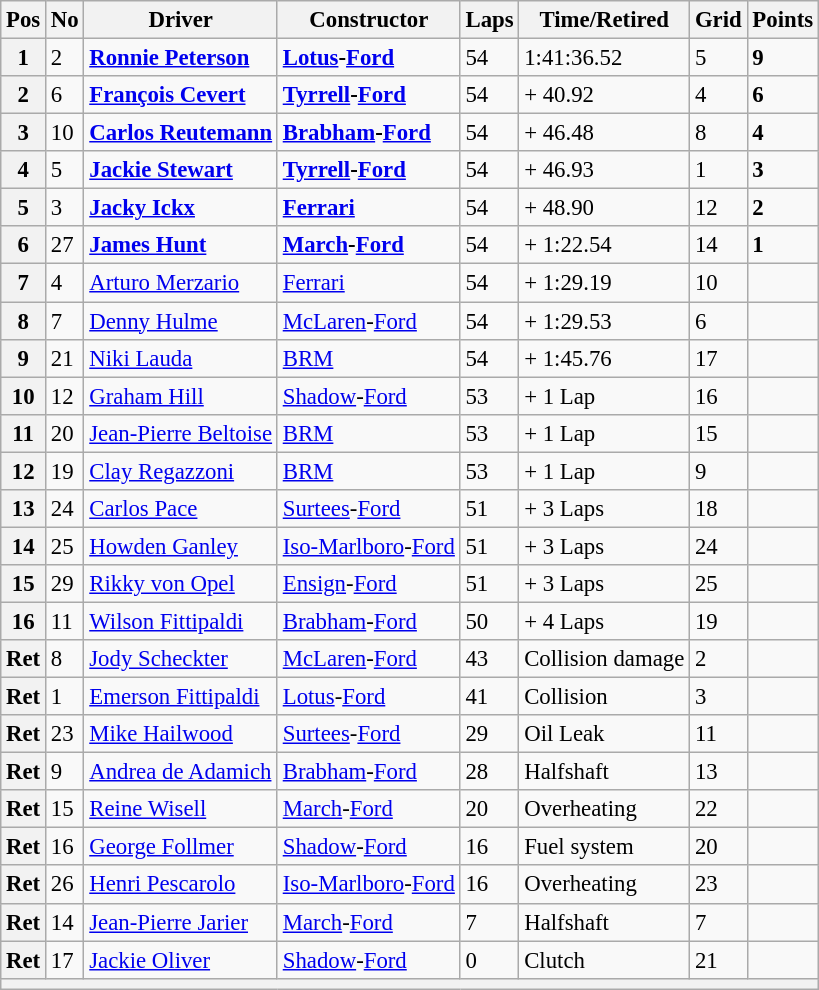<table class="wikitable" style="font-size: 95%;">
<tr>
<th>Pos</th>
<th>No</th>
<th>Driver</th>
<th>Constructor</th>
<th>Laps</th>
<th>Time/Retired</th>
<th>Grid</th>
<th>Points</th>
</tr>
<tr>
<th>1</th>
<td>2</td>
<td> <strong><a href='#'>Ronnie Peterson</a></strong></td>
<td><strong><a href='#'>Lotus</a>-<a href='#'>Ford</a></strong></td>
<td>54</td>
<td>1:41:36.52</td>
<td>5</td>
<td><strong>9</strong></td>
</tr>
<tr>
<th>2</th>
<td>6</td>
<td> <strong><a href='#'>François Cevert</a></strong></td>
<td><strong><a href='#'>Tyrrell</a>-<a href='#'>Ford</a></strong></td>
<td>54</td>
<td>+ 40.92</td>
<td>4</td>
<td><strong>6</strong></td>
</tr>
<tr>
<th>3</th>
<td>10</td>
<td> <strong><a href='#'>Carlos Reutemann</a></strong></td>
<td><strong><a href='#'>Brabham</a>-<a href='#'>Ford</a></strong></td>
<td>54</td>
<td>+ 46.48</td>
<td>8</td>
<td><strong>4</strong></td>
</tr>
<tr>
<th>4</th>
<td>5</td>
<td> <strong><a href='#'>Jackie Stewart</a></strong></td>
<td><strong><a href='#'>Tyrrell</a>-<a href='#'>Ford</a></strong></td>
<td>54</td>
<td>+ 46.93</td>
<td>1</td>
<td><strong>3</strong></td>
</tr>
<tr>
<th>5</th>
<td>3</td>
<td> <strong><a href='#'>Jacky Ickx</a></strong></td>
<td><strong><a href='#'>Ferrari</a></strong></td>
<td>54</td>
<td>+ 48.90</td>
<td>12</td>
<td><strong>2</strong></td>
</tr>
<tr>
<th>6</th>
<td>27</td>
<td> <strong><a href='#'>James Hunt</a></strong></td>
<td><strong><a href='#'>March</a>-<a href='#'>Ford</a></strong></td>
<td>54</td>
<td>+ 1:22.54</td>
<td>14</td>
<td><strong>1</strong></td>
</tr>
<tr>
<th>7</th>
<td>4</td>
<td> <a href='#'>Arturo Merzario</a></td>
<td><a href='#'>Ferrari</a></td>
<td>54</td>
<td>+ 1:29.19</td>
<td>10</td>
<td> </td>
</tr>
<tr>
<th>8</th>
<td>7</td>
<td> <a href='#'>Denny Hulme</a></td>
<td><a href='#'>McLaren</a>-<a href='#'>Ford</a></td>
<td>54</td>
<td>+ 1:29.53</td>
<td>6</td>
<td> </td>
</tr>
<tr>
<th>9</th>
<td>21</td>
<td> <a href='#'>Niki Lauda</a></td>
<td><a href='#'>BRM</a></td>
<td>54</td>
<td>+ 1:45.76</td>
<td>17</td>
<td> </td>
</tr>
<tr>
<th>10</th>
<td>12</td>
<td> <a href='#'>Graham Hill</a></td>
<td><a href='#'>Shadow</a>-<a href='#'>Ford</a></td>
<td>53</td>
<td>+ 1 Lap</td>
<td>16</td>
<td> </td>
</tr>
<tr>
<th>11</th>
<td>20</td>
<td> <a href='#'>Jean-Pierre Beltoise</a></td>
<td><a href='#'>BRM</a></td>
<td>53</td>
<td>+ 1 Lap</td>
<td>15</td>
<td> </td>
</tr>
<tr>
<th>12</th>
<td>19</td>
<td> <a href='#'>Clay Regazzoni</a></td>
<td><a href='#'>BRM</a></td>
<td>53</td>
<td>+ 1 Lap</td>
<td>9</td>
<td> </td>
</tr>
<tr>
<th>13</th>
<td>24</td>
<td> <a href='#'>Carlos Pace</a></td>
<td><a href='#'>Surtees</a>-<a href='#'>Ford</a></td>
<td>51</td>
<td>+ 3 Laps</td>
<td>18</td>
<td> </td>
</tr>
<tr>
<th>14</th>
<td>25</td>
<td> <a href='#'>Howden Ganley</a></td>
<td><a href='#'>Iso-Marlboro</a>-<a href='#'>Ford</a></td>
<td>51</td>
<td>+ 3 Laps</td>
<td>24</td>
<td> </td>
</tr>
<tr>
<th>15</th>
<td>29</td>
<td> <a href='#'>Rikky von Opel</a></td>
<td><a href='#'>Ensign</a>-<a href='#'>Ford</a></td>
<td>51</td>
<td>+ 3 Laps</td>
<td>25</td>
<td> </td>
</tr>
<tr>
<th>16</th>
<td>11</td>
<td> <a href='#'>Wilson Fittipaldi</a></td>
<td><a href='#'>Brabham</a>-<a href='#'>Ford</a></td>
<td>50</td>
<td>+ 4 Laps</td>
<td>19</td>
<td> </td>
</tr>
<tr>
<th>Ret</th>
<td>8</td>
<td> <a href='#'>Jody Scheckter</a></td>
<td><a href='#'>McLaren</a>-<a href='#'>Ford</a></td>
<td>43</td>
<td>Collision damage</td>
<td>2</td>
<td> </td>
</tr>
<tr>
<th>Ret</th>
<td>1</td>
<td> <a href='#'>Emerson Fittipaldi</a></td>
<td><a href='#'>Lotus</a>-<a href='#'>Ford</a></td>
<td>41</td>
<td>Collision</td>
<td>3</td>
<td> </td>
</tr>
<tr>
<th>Ret</th>
<td>23</td>
<td> <a href='#'>Mike Hailwood</a></td>
<td><a href='#'>Surtees</a>-<a href='#'>Ford</a></td>
<td>29</td>
<td>Oil Leak</td>
<td>11</td>
<td> </td>
</tr>
<tr>
<th>Ret</th>
<td>9</td>
<td> <a href='#'>Andrea de Adamich</a></td>
<td><a href='#'>Brabham</a>-<a href='#'>Ford</a></td>
<td>28</td>
<td>Halfshaft</td>
<td>13</td>
<td> </td>
</tr>
<tr>
<th>Ret</th>
<td>15</td>
<td> <a href='#'>Reine Wisell</a></td>
<td><a href='#'>March</a>-<a href='#'>Ford</a></td>
<td>20</td>
<td>Overheating</td>
<td>22</td>
<td> </td>
</tr>
<tr>
<th>Ret</th>
<td>16</td>
<td> <a href='#'>George Follmer</a></td>
<td><a href='#'>Shadow</a>-<a href='#'>Ford</a></td>
<td>16</td>
<td>Fuel system</td>
<td>20</td>
<td> </td>
</tr>
<tr>
<th>Ret</th>
<td>26</td>
<td> <a href='#'>Henri Pescarolo</a></td>
<td><a href='#'>Iso-Marlboro</a>-<a href='#'>Ford</a></td>
<td>16</td>
<td>Overheating</td>
<td>23</td>
<td> </td>
</tr>
<tr>
<th>Ret</th>
<td>14</td>
<td> <a href='#'>Jean-Pierre Jarier</a></td>
<td><a href='#'>March</a>-<a href='#'>Ford</a></td>
<td>7</td>
<td>Halfshaft</td>
<td>7</td>
<td> </td>
</tr>
<tr>
<th>Ret</th>
<td>17</td>
<td> <a href='#'>Jackie Oliver</a></td>
<td><a href='#'>Shadow</a>-<a href='#'>Ford</a></td>
<td>0</td>
<td>Clutch</td>
<td>21</td>
<td> </td>
</tr>
<tr>
<th colspan="8"></th>
</tr>
</table>
